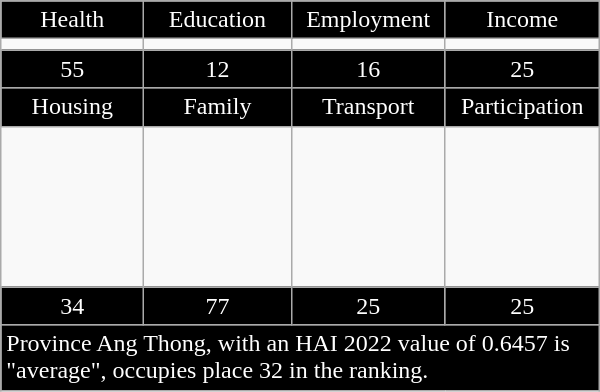<table class="wikitable floatright" style="width:400px;">
<tr>
<td style="text-align:center; width:100px; background:black; color:white;">Health</td>
<td style="text-align:center; width:100px; background:black; color:white;">Education</td>
<td style="text-align:center; width:100px; background:black; color:white;">Employment</td>
<td style="text-align:center; width:100px; background:black; color:white;">Income</td>
</tr>
<tr>
<td></td>
<td></td>
<td></td>
<td></td>
</tr>
<tr>
<td style="text-align:center; background:black; color:white;">55</td>
<td style="text-align:center; background:black; color:white;">12</td>
<td style="text-align:center; background:black; color:white;">16</td>
<td style="text-align:center; background:black; color:white;">25</td>
</tr>
<tr>
<td style="text-align:center; background:black; color:white;">Housing</td>
<td style="text-align:center; background:black; color:white;">Family</td>
<td style="text-align:center; background:black; color:white;">Transport</td>
<td style="text-align:center; background:black; color:white;">Participation</td>
</tr>
<tr>
<td style="height:100px;"></td>
<td></td>
<td></td>
<td></td>
</tr>
<tr>
<td style="text-align:center; background:black; color:white;">34</td>
<td style="text-align:center; background:black; color:white;">77</td>
<td style="text-align:center; background:black; color:white;">25</td>
<td style="text-align:center; background:black; color:white;">25</td>
</tr>
<tr>
<td colspan="4"; style="background:black; color:white;">Province Ang Thong, with an HAI 2022 value of 0.6457 is "average", occupies place 32 in the ranking.</td>
</tr>
</table>
